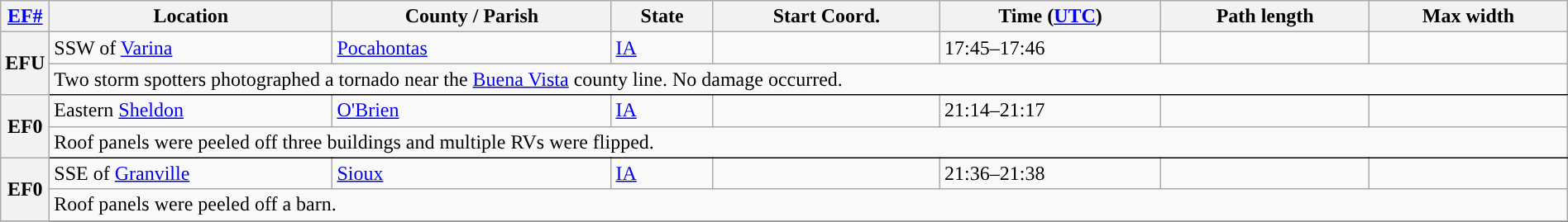<table class="wikitable sortable" style="width:100%;">
<tr>
<th scope="col" width="2%" align="center"><a href='#'>EF#</a></th>
<th scope="col" align="center" class="unsortable">Location</th>
<th scope="col" align="center" class="unsortable">County / Parish</th>
<th scope="col" align="center">State</th>
<th scope="col" align="center">Start Coord.</th>
<th scope="col" align="center">Time (<a href='#'>UTC</a>)</th>
<th scope="col" align="center">Path length</th>
<th scope="col" align="center">Max width</th>
</tr>
<tr>
<th scope="row" rowspan="2" style="background-color:#">EFU</th>
<td>SSW of <a href='#'>Varina</a></td>
<td><a href='#'>Pocahontas</a></td>
<td><a href='#'>IA</a></td>
<td></td>
<td>17:45–17:46</td>
<td></td>
<td></td>
</tr>
<tr class="expand-child">
<td colspan="8" style=" border-bottom: 1px solid black;">Two storm spotters photographed a tornado near the <a href='#'>Buena Vista</a> county line. No damage occurred.</td>
</tr>
<tr>
<th scope="row" rowspan="2" style="background-color:#">EF0</th>
<td>Eastern <a href='#'>Sheldon</a></td>
<td><a href='#'>O'Brien</a></td>
<td><a href='#'>IA</a></td>
<td></td>
<td>21:14–21:17</td>
<td></td>
<td></td>
</tr>
<tr class="expand-child">
<td colspan="8" style=" border-bottom: 1px solid black;">Roof panels were peeled off three buildings and multiple RVs were flipped.</td>
</tr>
<tr>
<th scope="row" rowspan="2" style="background-color:#">EF0</th>
<td>SSE of <a href='#'>Granville</a></td>
<td><a href='#'>Sioux</a></td>
<td><a href='#'>IA</a></td>
<td></td>
<td>21:36–21:38</td>
<td></td>
<td></td>
</tr>
<tr class="expand-child">
<td colspan="8" style=" border-bottom: 1px solid black;">Roof panels were peeled off a barn.</td>
</tr>
<tr>
</tr>
</table>
